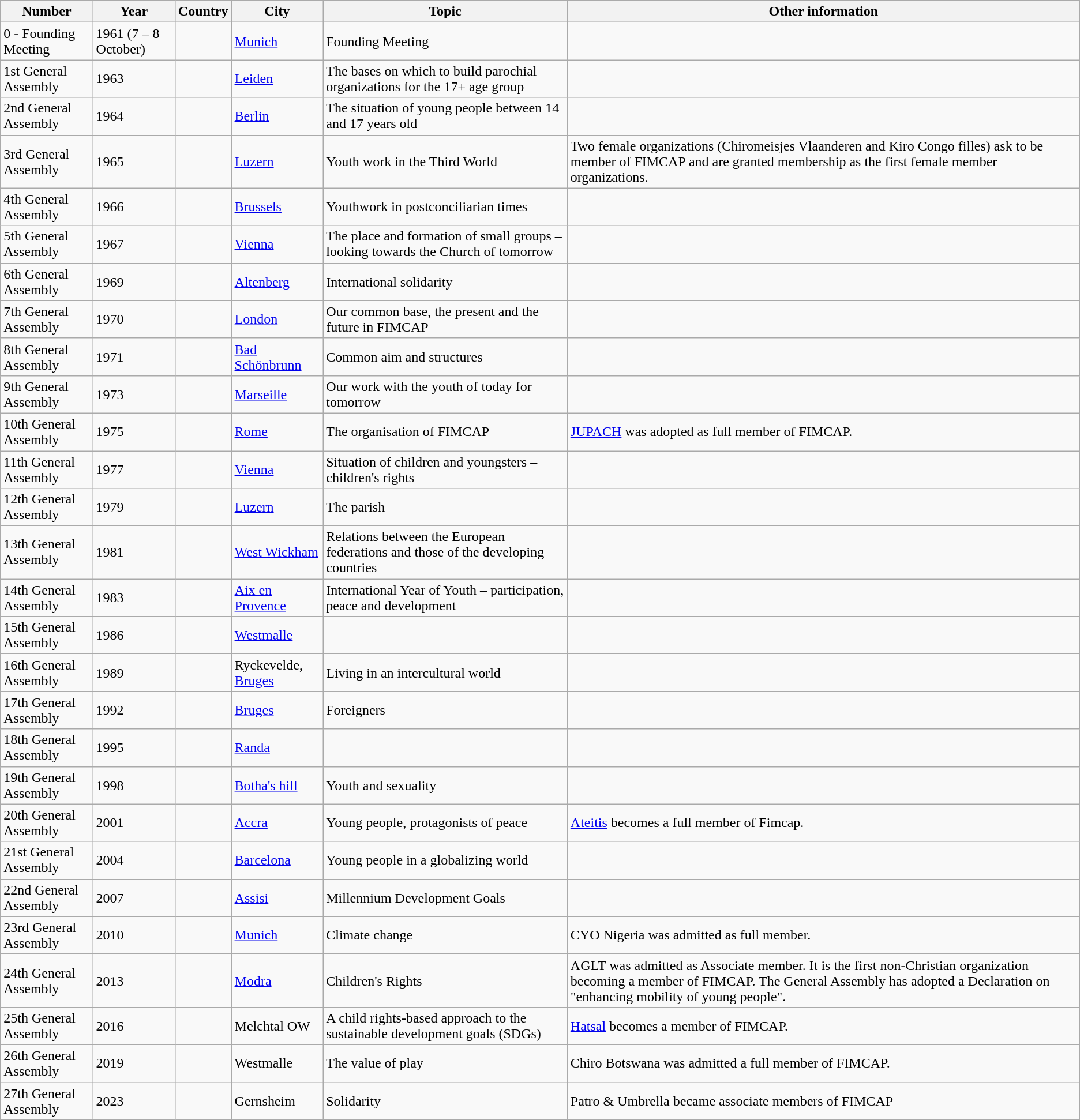<table class="wikitable sortable">
<tr>
<th>Number</th>
<th>Year</th>
<th>Country</th>
<th>City</th>
<th>Topic</th>
<th>Other information</th>
</tr>
<tr>
<td>0 - Founding Meeting</td>
<td>1961 (7 – 8 October)</td>
<td></td>
<td><a href='#'>Munich</a></td>
<td>Founding Meeting</td>
<td></td>
</tr>
<tr>
<td>1st General Assembly</td>
<td>1963</td>
<td></td>
<td><a href='#'>Leiden</a></td>
<td>The bases on which to build parochial organizations for the 17+ age group</td>
<td></td>
</tr>
<tr>
<td>2nd General Assembly</td>
<td>1964</td>
<td></td>
<td><a href='#'>Berlin</a></td>
<td>The situation of young people between 14 and 17 years old</td>
<td></td>
</tr>
<tr>
<td>3rd General Assembly</td>
<td>1965</td>
<td></td>
<td><a href='#'>Luzern</a></td>
<td>Youth work in the Third World</td>
<td>Two female organizations (Chiromeisjes Vlaanderen and Kiro Congo filles) ask to be member of FIMCAP and are granted membership as the first female member organizations.</td>
</tr>
<tr>
<td>4th General Assembly</td>
<td>1966</td>
<td></td>
<td><a href='#'>Brussels</a></td>
<td>Youthwork in postconciliarian times</td>
<td></td>
</tr>
<tr>
<td>5th General Assembly</td>
<td>1967</td>
<td></td>
<td><a href='#'>Vienna</a></td>
<td>The place and formation of small groups – looking towards the Church of tomorrow</td>
<td></td>
</tr>
<tr>
<td>6th General Assembly</td>
<td>1969</td>
<td></td>
<td><a href='#'>Altenberg</a></td>
<td>International solidarity</td>
<td></td>
</tr>
<tr>
<td>7th General Assembly</td>
<td>1970</td>
<td></td>
<td><a href='#'>London</a></td>
<td>Our common base, the present and the future in FIMCAP</td>
<td></td>
</tr>
<tr>
<td>8th General Assembly</td>
<td>1971</td>
<td></td>
<td><a href='#'>Bad Schönbrunn</a></td>
<td>Common aim and structures</td>
<td></td>
</tr>
<tr>
<td>9th General Assembly</td>
<td>1973</td>
<td></td>
<td><a href='#'>Marseille</a></td>
<td>Our work with the youth of today for tomorrow</td>
<td></td>
</tr>
<tr>
<td>10th General Assembly</td>
<td>1975</td>
<td></td>
<td><a href='#'>Rome</a></td>
<td>The organisation of FIMCAP</td>
<td><a href='#'>JUPACH</a> was adopted as full member of FIMCAP.</td>
</tr>
<tr>
<td>11th General Assembly</td>
<td>1977</td>
<td></td>
<td><a href='#'>Vienna</a></td>
<td>Situation of children and youngsters – children's rights</td>
<td></td>
</tr>
<tr>
<td>12th General Assembly</td>
<td>1979</td>
<td></td>
<td><a href='#'>Luzern</a></td>
<td>The parish</td>
<td></td>
</tr>
<tr>
<td>13th General Assembly</td>
<td>1981</td>
<td></td>
<td><a href='#'>West Wickham</a></td>
<td>Relations between the European federations and those of the developing countries</td>
<td></td>
</tr>
<tr>
<td>14th General Assembly</td>
<td>1983</td>
<td></td>
<td><a href='#'>Aix en Provence</a></td>
<td>International Year of Youth – participation, peace and development</td>
<td></td>
</tr>
<tr>
<td>15th General Assembly</td>
<td>1986</td>
<td></td>
<td><a href='#'>Westmalle</a></td>
<td></td>
<td></td>
</tr>
<tr>
<td>16th General Assembly</td>
<td>1989</td>
<td></td>
<td>Ryckevelde, <a href='#'>Bruges</a></td>
<td>Living in an intercultural world</td>
<td></td>
</tr>
<tr>
<td>17th General Assembly</td>
<td>1992</td>
<td></td>
<td><a href='#'>Bruges</a></td>
<td>Foreigners</td>
<td></td>
</tr>
<tr>
<td>18th General Assembly</td>
<td>1995</td>
<td></td>
<td><a href='#'>Randa</a></td>
<td></td>
<td></td>
</tr>
<tr>
<td>19th General Assembly</td>
<td>1998</td>
<td></td>
<td><a href='#'>Botha's hill</a></td>
<td>Youth and sexuality</td>
<td></td>
</tr>
<tr>
<td>20th General Assembly</td>
<td>2001</td>
<td></td>
<td><a href='#'>Accra</a></td>
<td>Young people, protagonists of peace</td>
<td><a href='#'>Ateitis</a> becomes a full member of Fimcap.</td>
</tr>
<tr>
<td>21st General Assembly</td>
<td>2004</td>
<td></td>
<td><a href='#'>Barcelona</a></td>
<td>Young people in a globalizing world</td>
<td></td>
</tr>
<tr>
<td>22nd General Assembly</td>
<td>2007</td>
<td></td>
<td><a href='#'>Assisi</a></td>
<td>Millennium Development Goals</td>
<td></td>
</tr>
<tr>
<td>23rd General Assembly</td>
<td>2010</td>
<td></td>
<td><a href='#'>Munich</a></td>
<td>Climate change</td>
<td>CYO Nigeria was admitted as full member.</td>
</tr>
<tr>
<td>24th General Assembly</td>
<td>2013</td>
<td></td>
<td><a href='#'>Modra</a></td>
<td>Children's Rights</td>
<td>AGLT was admitted as Associate member. It is the first non-Christian organization becoming a member of FIMCAP. The General Assembly has adopted a Declaration on "enhancing mobility of young people".</td>
</tr>
<tr>
<td>25th General Assembly</td>
<td>2016</td>
<td></td>
<td>Melchtal OW</td>
<td>A child rights-based approach to the sustainable development goals (SDGs)</td>
<td><a href='#'>Hatsal</a> becomes a member of FIMCAP.</td>
</tr>
<tr>
<td>26th General Assembly</td>
<td>2019</td>
<td></td>
<td>Westmalle</td>
<td>The value of play</td>
<td>Chiro Botswana was admitted a full member of FIMCAP.</td>
</tr>
<tr>
<td>27th General Assembly</td>
<td>2023</td>
<td></td>
<td>Gernsheim</td>
<td>Solidarity</td>
<td>Patro & Umbrella became associate members of FIMCAP</td>
</tr>
</table>
